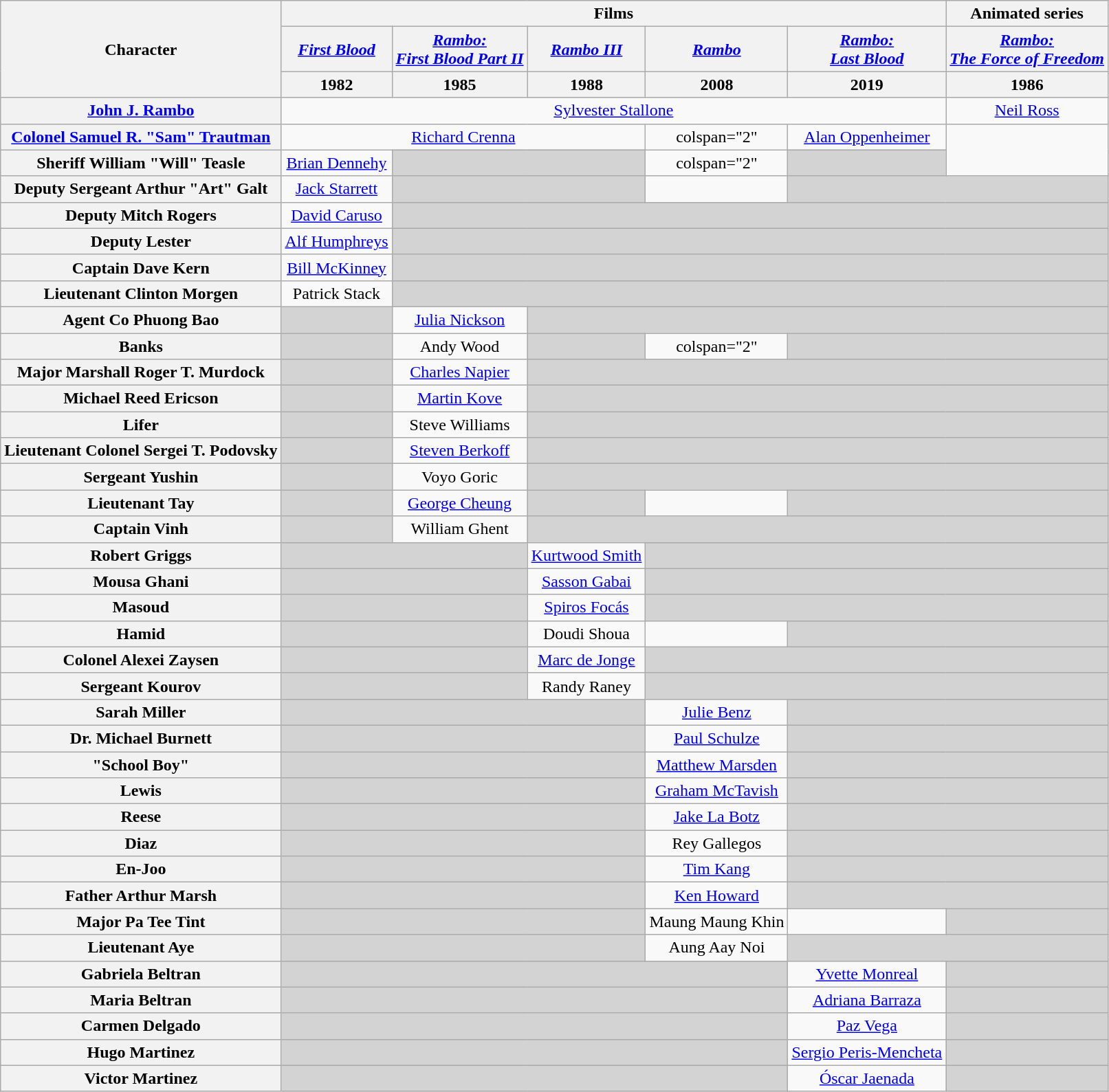<table class="wikitable" style="text-align:center;">
<tr>
<th rowspan="3">Character</th>
<th colspan="5">Films</th>
<th colspan="1">Animated series</th>
</tr>
<tr>
<th><em><a href='#'>First Blood</a></em></th>
<th><em><a href='#'>Rambo:<br>First Blood Part II</a></em></th>
<th><em><a href='#'>Rambo III</a></em></th>
<th><em><a href='#'>Rambo</a></em></th>
<th><em><a href='#'>Rambo:<br>Last Blood</a></em></th>
<th><em><a href='#'>Rambo:<br>The Force of Freedom</a></em></th>
</tr>
<tr>
<th>1982</th>
<th>1985</th>
<th>1988</th>
<th>2008</th>
<th>2019</th>
<th>1986</th>
</tr>
<tr>
<th><a href='#'>John J. Rambo</a></th>
<td colspan="5"><a href='#'>Sylvester Stallone</a></td>
<td><a href='#'>Neil Ross</a></td>
</tr>
<tr>
<th><a href='#'>Colonel Samuel R. "Sam" Trautman</a></th>
<td colspan="3"><a href='#'>Richard Crenna</a></td>
<td>colspan="2" </td>
<td><a href='#'>Alan Oppenheimer</a></td>
</tr>
<tr>
<th>Sheriff William "Will" Teasle</th>
<td><a href='#'>Brian Dennehy</a></td>
<td colspan="2" style="background:#d3d3d3;"></td>
<td>colspan="2" </td>
<td style="background:#d3d3d3;"></td>
</tr>
<tr>
<th>Deputy Sergeant Arthur "Art" Galt</th>
<td><a href='#'>Jack Starrett</a></td>
<td colspan="2" style="background:#d3d3d3;"></td>
<td></td>
<td colspan="2" style="background:#d3d3d3;"></td>
</tr>
<tr>
<th>Deputy Mitch Rogers</th>
<td><a href='#'>David Caruso</a></td>
<td colspan="5" style="background:#d3d3d3;"></td>
</tr>
<tr>
<th>Deputy Lester</th>
<td><a href='#'>Alf Humphreys</a></td>
<td colspan="5" style="background:#d3d3d3;"></td>
</tr>
<tr>
<th>Captain Dave Kern</th>
<td><a href='#'>Bill McKinney</a></td>
<td colspan="5" style="background:#d3d3d3;"></td>
</tr>
<tr>
<th>Lieutenant Clinton Morgen</th>
<td>Patrick Stack</td>
<td colspan="5" style="background:#d3d3d3;"></td>
</tr>
<tr>
<th>Agent Co Phuong Bao</th>
<td style="background:#d3d3d3;"></td>
<td><a href='#'>Julia Nickson</a></td>
<td colspan="4" style="background:#d3d3d3;"></td>
</tr>
<tr>
<th>Banks</th>
<td style="background:#d3d3d3;"></td>
<td>Andy Wood</td>
<td style="background:#d3d3d3;"></td>
<td>colspan="2" </td>
<td colspan="2" style="background:#d3d3d3;"></td>
</tr>
<tr>
<th>Major Marshall Roger T. Murdock</th>
<td style="background:#d3d3d3;"></td>
<td><a href='#'>Charles Napier</a></td>
<td colspan="4" style="background:#d3d3d3;"></td>
</tr>
<tr>
<th>Michael Reed Ericson</th>
<td style="background:#d3d3d3;"></td>
<td><a href='#'>Martin Kove</a></td>
<td colspan="4" style="background:#d3d3d3;"></td>
</tr>
<tr>
<th>Lifer</th>
<td style="background:#d3d3d3;"></td>
<td>Steve Williams</td>
<td colspan="4" style="background:#d3d3d3;"></td>
</tr>
<tr>
<th>Lieutenant Colonel Sergei T. Podovsky</th>
<td style="background:#d3d3d3;"></td>
<td><a href='#'>Steven Berkoff</a></td>
<td colspan="4" style="background:#d3d3d3;"></td>
</tr>
<tr>
<th>Sergeant Yushin</th>
<td style="background:#d3d3d3;"></td>
<td>Voyo Goric</td>
<td colspan="4" style="background:#d3d3d3;"></td>
</tr>
<tr>
<th>Lieutenant Tay</th>
<td style="background:#d3d3d3;"></td>
<td><a href='#'>George Cheung</a></td>
<td style="background:#d3d3d3;"></td>
<td></td>
<td colspan="2" style="background:#d3d3d3;"></td>
</tr>
<tr>
<th>Captain Vinh</th>
<td style="background:#d3d3d3;"></td>
<td>William Ghent</td>
<td colspan="4" style="background:#d3d3d3;"></td>
</tr>
<tr>
<th>Robert Griggs</th>
<td colspan="2" style="background:#d3d3d3;"></td>
<td><a href='#'>Kurtwood Smith</a></td>
<td colspan="3" style="background:#d3d3d3;"></td>
</tr>
<tr>
<th>Mousa Ghani</th>
<td colspan="2" style="background:#d3d3d3;"></td>
<td><a href='#'>Sasson Gabai</a></td>
<td colspan="3" style="background:#d3d3d3;"></td>
</tr>
<tr>
<th>Masoud</th>
<td colspan="2" style="background:#d3d3d3;"></td>
<td><a href='#'>Spiros Focás</a></td>
<td colspan="3" style="background:#d3d3d3;"></td>
</tr>
<tr>
<th>Hamid</th>
<td colspan="2" style="background:#d3d3d3;"></td>
<td>Doudi Shoua</td>
<td></td>
<td colspan="2" style="background:#d3d3d3;"></td>
</tr>
<tr>
<th>Colonel Alexei Zaysen</th>
<td colspan="2" style="background:#d3d3d3;"></td>
<td><a href='#'>Marc de Jonge</a></td>
<td colspan="3" style="background:#d3d3d3;"></td>
</tr>
<tr>
<th>Sergeant Kourov</th>
<td colspan="2" style="background:#d3d3d3;"></td>
<td>Randy Raney</td>
<td colspan="3" style="background:#d3d3d3;"></td>
</tr>
<tr>
<th>Sarah Miller</th>
<td colspan="3" style="background:#d3d3d3;"></td>
<td><a href='#'>Julie Benz</a></td>
<td colspan="2" style="background:#d3d3d3;"></td>
</tr>
<tr>
<th>Dr. Michael Burnett</th>
<td colspan="3" style="background:#d3d3d3;"></td>
<td><a href='#'>Paul Schulze</a></td>
<td colspan="2" style="background:#d3d3d3;"></td>
</tr>
<tr>
<th>"School Boy"</th>
<td colspan="3" style="background:#d3d3d3;"></td>
<td><a href='#'>Matthew Marsden</a></td>
<td colspan="2" style="background:#d3d3d3;"></td>
</tr>
<tr>
<th>Lewis</th>
<td colspan="3" style="background:#d3d3d3;"></td>
<td><a href='#'>Graham McTavish</a></td>
<td colspan="2" style="background:#d3d3d3;"></td>
</tr>
<tr>
<th>Reese</th>
<td colspan="3" style="background:#d3d3d3;"></td>
<td><a href='#'>Jake La Botz</a></td>
<td colspan="2" style="background:#d3d3d3;"></td>
</tr>
<tr>
<th>Diaz</th>
<td colspan="3" style="background:#d3d3d3;"></td>
<td>Rey Gallegos</td>
<td colspan="2" style="background:#d3d3d3;"></td>
</tr>
<tr>
<th>En-Joo</th>
<td colspan="3" style="background:#d3d3d3;"></td>
<td><a href='#'>Tim Kang</a></td>
<td colspan="2" style="background:#d3d3d3;"></td>
</tr>
<tr>
<th>Father Arthur Marsh</th>
<td colspan="3" style="background:#d3d3d3;"></td>
<td><a href='#'>Ken Howard</a></td>
<td colspan="2" style="background:#d3d3d3;"></td>
</tr>
<tr>
<th>Major Pa Tee Tint</th>
<td colspan="3" style="background:#d3d3d3;"></td>
<td>Maung Maung Khin</td>
<td></td>
<td colspan="2" style="background:#d3d3d3;"></td>
</tr>
<tr>
<th>Lieutenant Aye</th>
<td colspan="3" style="background:#d3d3d3;"></td>
<td>Aung Aay Noi</td>
<td colspan="2" style="background:#d3d3d3;"></td>
</tr>
<tr>
<th>Gabriela Beltran</th>
<td colspan="4" style="background:#d3d3d3;"></td>
<td><a href='#'>Yvette Monreal</a></td>
<td style="background:#d3d3d3;"></td>
</tr>
<tr>
<th>Maria Beltran</th>
<td colspan="4" style="background:#d3d3d3;"></td>
<td><a href='#'>Adriana Barraza</a></td>
<td style="background:#d3d3d3;"></td>
</tr>
<tr>
<th>Carmen Delgado</th>
<td colspan="4" style="background:#d3d3d3;"></td>
<td><a href='#'>Paz Vega</a></td>
<td style="background:#d3d3d3;"></td>
</tr>
<tr>
<th>Hugo Martinez</th>
<td colspan="4" style="background:#d3d3d3;"></td>
<td><a href='#'>Sergio Peris-Mencheta</a></td>
<td style="background:#d3d3d3;"></td>
</tr>
<tr>
<th>Victor Martinez</th>
<td colspan="4" style="background:#d3d3d3;"></td>
<td><a href='#'>Óscar Jaenada</a></td>
<td style="background:#d3d3d3;"></td>
</tr>
</table>
